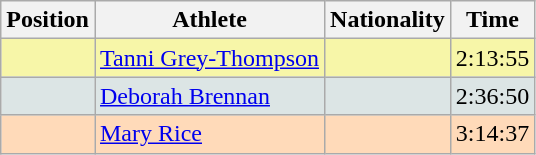<table class="wikitable sortable">
<tr>
<th>Position</th>
<th>Athlete</th>
<th>Nationality</th>
<th>Time</th>
</tr>
<tr bgcolor="#F7F6A8">
<td align=center></td>
<td><a href='#'>Tanni Grey-Thompson</a></td>
<td></td>
<td>2:13:55</td>
</tr>
<tr bgcolor="#DCE5E5">
<td align=center></td>
<td><a href='#'>Deborah Brennan</a></td>
<td></td>
<td>2:36:50</td>
</tr>
<tr bgcolor="#FFDAB9">
<td align=center></td>
<td><a href='#'>Mary Rice</a></td>
<td></td>
<td>3:14:37</td>
</tr>
</table>
